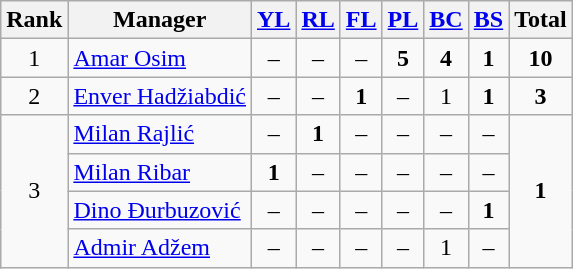<table class="wikitable sortable">
<tr>
<th>Rank</th>
<th>Manager</th>
<th><a href='#'>YL</a></th>
<th><a href='#'>RL</a></th>
<th><a href='#'>FL</a></th>
<th><a href='#'>PL</a></th>
<th><a href='#'>BC</a></th>
<th><a href='#'>BS</a></th>
<th>Total</th>
</tr>
<tr>
<td align=center>1</td>
<td> <a href='#'>Amar Osim</a></td>
<td align=center>–</td>
<td align=center>–</td>
<td align=center>–</td>
<td align=center><strong>5</strong></td>
<td align=center><strong>4</strong></td>
<td align=center><strong>1</strong></td>
<td align=center><strong>10</strong></td>
</tr>
<tr>
<td align=center>2</td>
<td> <a href='#'>Enver Hadžiabdić</a></td>
<td align=center>–</td>
<td align=center>–</td>
<td align=center><strong>1</strong></td>
<td align=center>–</td>
<td align=center>1</td>
<td align=center><strong>1</strong></td>
<td align=center><strong>3</strong></td>
</tr>
<tr>
<td rowspan=4 align=center>3</td>
<td> <a href='#'>Milan Rajlić</a></td>
<td align=center>–</td>
<td align=center><strong>1</strong></td>
<td align=center>–</td>
<td align=center>–</td>
<td align=center>–</td>
<td align=center>–</td>
<td rowspan=13 align=center><strong>1</strong></td>
</tr>
<tr>
<td> <a href='#'>Milan Ribar</a></td>
<td align=center><strong>1</strong></td>
<td align=center>–</td>
<td align=center>–</td>
<td align=center>–</td>
<td align=center>–</td>
<td align=center>–</td>
</tr>
<tr>
<td> <a href='#'>Dino Đurbuzović</a></td>
<td align=center>–</td>
<td align=center>–</td>
<td align=center>–</td>
<td align=center>–</td>
<td align=center>–</td>
<td align=center><strong>1</strong></td>
</tr>
<tr>
<td> <a href='#'>Admir Adžem</a></td>
<td align=center>–</td>
<td align=center>–</td>
<td align=center>–</td>
<td align=center>–</td>
<td align=center>1</td>
<td align=center>–</td>
</tr>
</table>
